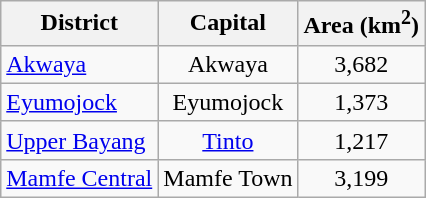<table class="wikitable sortable">
<tr>
<th align="left">District</th>
<th>Capital</th>
<th>Area (km<sup>2</sup>)</th>
</tr>
<tr>
<td align="left"><a href='#'>Akwaya</a></td>
<td align="center">Akwaya</td>
<td align="center">3,682</td>
</tr>
<tr>
<td align="left"><a href='#'>Eyumojock</a></td>
<td align="center">Eyumojock</td>
<td align="center">1,373</td>
</tr>
<tr>
<td align="left"><a href='#'>Upper Bayang</a></td>
<td align="center"><a href='#'>Tinto</a></td>
<td align="center">1,217</td>
</tr>
<tr>
<td align="left"><a href='#'> Mamfe Central</a></td>
<td align="center">Mamfe Town</td>
<td align="center">3,199</td>
</tr>
</table>
